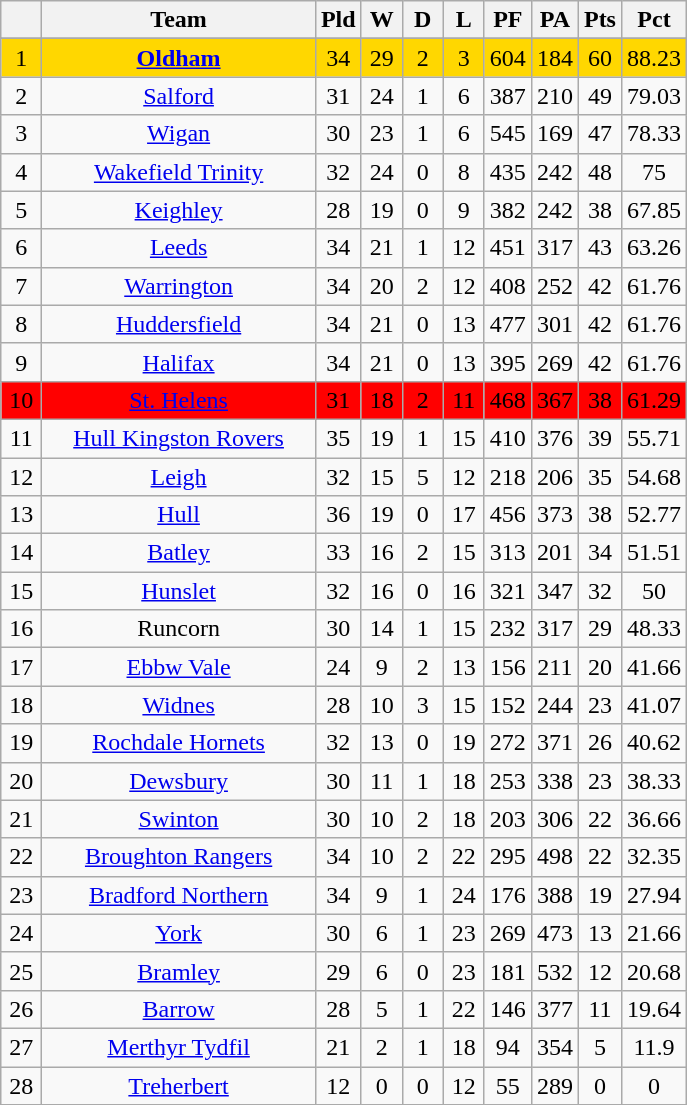<table class="wikitable" style="text-align:center;">
<tr>
<th width=20 abbr="Position"></th>
<th width=175>Team</th>
<th width=20 abbr="Played">Pld</th>
<th width=20 abbr="Won">W</th>
<th width=20 abbr="Drawn">D</th>
<th width=20 abbr="Lost">L</th>
<th width=20 abbr="Points for">PF</th>
<th width=20 abbr="Points against">PA</th>
<th width=20 abbr="Points">Pts</th>
<th width=20 abbr=”Win Percentage”>Pct</th>
</tr>
<tr>
</tr>
<tr align=center style="background:#FFD700;">
<td>1</td>
<td><strong><a href='#'>Oldham</a></strong></td>
<td>34</td>
<td>29</td>
<td>2</td>
<td>3</td>
<td>604</td>
<td>184</td>
<td>60</td>
<td>88.23</td>
</tr>
<tr align=center style="background:">
<td>2</td>
<td><a href='#'>Salford</a></td>
<td>31</td>
<td>24</td>
<td>1</td>
<td>6</td>
<td>387</td>
<td>210</td>
<td>49</td>
<td>79.03</td>
</tr>
<tr align=center style="background:">
<td>3</td>
<td><a href='#'>Wigan</a></td>
<td>30</td>
<td>23</td>
<td>1</td>
<td>6</td>
<td>545</td>
<td>169</td>
<td>47</td>
<td>78.33</td>
</tr>
<tr align=center style="background:">
<td>4</td>
<td><a href='#'>Wakefield Trinity</a></td>
<td>32</td>
<td>24</td>
<td>0</td>
<td>8</td>
<td>435</td>
<td>242</td>
<td>48</td>
<td>75</td>
</tr>
<tr align=center style="background:">
<td>5</td>
<td><a href='#'>Keighley</a></td>
<td>28</td>
<td>19</td>
<td>0</td>
<td>9</td>
<td>382</td>
<td>242</td>
<td>38</td>
<td>67.85</td>
</tr>
<tr align=center style="background:">
<td>6</td>
<td><a href='#'>Leeds</a></td>
<td>34</td>
<td>21</td>
<td>1</td>
<td>12</td>
<td>451</td>
<td>317</td>
<td>43</td>
<td>63.26</td>
</tr>
<tr align=center style="background:">
<td>7</td>
<td><a href='#'>Warrington</a></td>
<td>34</td>
<td>20</td>
<td>2</td>
<td>12</td>
<td>408</td>
<td>252</td>
<td>42</td>
<td>61.76</td>
</tr>
<tr align=center style="background:">
<td>8</td>
<td><a href='#'>Huddersfield</a></td>
<td>34</td>
<td>21</td>
<td>0</td>
<td>13</td>
<td>477</td>
<td>301</td>
<td>42</td>
<td>61.76</td>
</tr>
<tr align=center style="background:">
<td>9</td>
<td><a href='#'>Halifax</a></td>
<td>34</td>
<td>21</td>
<td>0</td>
<td>13</td>
<td>395</td>
<td>269</td>
<td>42</td>
<td>61.76</td>
</tr>
<tr align=center style="background:#FF0000;">
<td>10</td>
<td><a href='#'>St. Helens</a></td>
<td>31</td>
<td>18</td>
<td>2</td>
<td>11</td>
<td>468</td>
<td>367</td>
<td>38</td>
<td>61.29</td>
</tr>
<tr align=center style="background:">
<td>11</td>
<td><a href='#'>Hull Kingston Rovers</a></td>
<td>35</td>
<td>19</td>
<td>1</td>
<td>15</td>
<td>410</td>
<td>376</td>
<td>39</td>
<td>55.71</td>
</tr>
<tr align=center style="background:">
<td>12</td>
<td><a href='#'>Leigh</a></td>
<td>32</td>
<td>15</td>
<td>5</td>
<td>12</td>
<td>218</td>
<td>206</td>
<td>35</td>
<td>54.68</td>
</tr>
<tr align=center style="background:">
<td>13</td>
<td><a href='#'>Hull</a></td>
<td>36</td>
<td>19</td>
<td>0</td>
<td>17</td>
<td>456</td>
<td>373</td>
<td>38</td>
<td>52.77</td>
</tr>
<tr align=center style="background:">
<td>14</td>
<td><a href='#'>Batley</a></td>
<td>33</td>
<td>16</td>
<td>2</td>
<td>15</td>
<td>313</td>
<td>201</td>
<td>34</td>
<td>51.51</td>
</tr>
<tr align=center style="background:">
<td>15</td>
<td><a href='#'>Hunslet</a></td>
<td>32</td>
<td>16</td>
<td>0</td>
<td>16</td>
<td>321</td>
<td>347</td>
<td>32</td>
<td>50</td>
</tr>
<tr align=center style="background:">
<td>16</td>
<td>Runcorn</td>
<td>30</td>
<td>14</td>
<td>1</td>
<td>15</td>
<td>232</td>
<td>317</td>
<td>29</td>
<td>48.33</td>
</tr>
<tr align=center style="background:">
<td>17</td>
<td><a href='#'>Ebbw Vale</a></td>
<td>24</td>
<td>9</td>
<td>2</td>
<td>13</td>
<td>156</td>
<td>211</td>
<td>20</td>
<td>41.66</td>
</tr>
<tr align=center style="background:">
<td>18</td>
<td><a href='#'>Widnes</a></td>
<td>28</td>
<td>10</td>
<td>3</td>
<td>15</td>
<td>152</td>
<td>244</td>
<td>23</td>
<td>41.07</td>
</tr>
<tr align=center style="background:">
<td>19</td>
<td><a href='#'>Rochdale Hornets</a></td>
<td>32</td>
<td>13</td>
<td>0</td>
<td>19</td>
<td>272</td>
<td>371</td>
<td>26</td>
<td>40.62</td>
</tr>
<tr align=center style="background:">
<td>20</td>
<td><a href='#'>Dewsbury</a></td>
<td>30</td>
<td>11</td>
<td>1</td>
<td>18</td>
<td>253</td>
<td>338</td>
<td>23</td>
<td>38.33</td>
</tr>
<tr align=center style="background:">
<td>21</td>
<td><a href='#'>Swinton</a></td>
<td>30</td>
<td>10</td>
<td>2</td>
<td>18</td>
<td>203</td>
<td>306</td>
<td>22</td>
<td>36.66</td>
</tr>
<tr align=center style="background:">
<td>22</td>
<td><a href='#'>Broughton Rangers</a></td>
<td>34</td>
<td>10</td>
<td>2</td>
<td>22</td>
<td>295</td>
<td>498</td>
<td>22</td>
<td>32.35</td>
</tr>
<tr align=center style="background:">
<td>23</td>
<td><a href='#'>Bradford Northern</a></td>
<td>34</td>
<td>9</td>
<td>1</td>
<td>24</td>
<td>176</td>
<td>388</td>
<td>19</td>
<td>27.94</td>
</tr>
<tr align=center style="background:">
<td>24</td>
<td><a href='#'>York</a></td>
<td>30</td>
<td>6</td>
<td>1</td>
<td>23</td>
<td>269</td>
<td>473</td>
<td>13</td>
<td>21.66</td>
</tr>
<tr align=center style="background:">
<td>25</td>
<td><a href='#'>Bramley</a></td>
<td>29</td>
<td>6</td>
<td>0</td>
<td>23</td>
<td>181</td>
<td>532</td>
<td>12</td>
<td>20.68</td>
</tr>
<tr align=center style="background:">
<td>26</td>
<td><a href='#'>Barrow</a></td>
<td>28</td>
<td>5</td>
<td>1</td>
<td>22</td>
<td>146</td>
<td>377</td>
<td>11</td>
<td>19.64</td>
</tr>
<tr align=center style="background:">
<td>27</td>
<td><a href='#'>Merthyr Tydfil</a></td>
<td>21</td>
<td>2</td>
<td>1</td>
<td>18</td>
<td>94</td>
<td>354</td>
<td>5</td>
<td>11.9</td>
</tr>
<tr align=center style="background:">
<td>28</td>
<td><a href='#'>Treherbert</a></td>
<td>12</td>
<td>0</td>
<td>0</td>
<td>12</td>
<td>55</td>
<td>289</td>
<td>0</td>
<td>0</td>
</tr>
<tr>
</tr>
</table>
